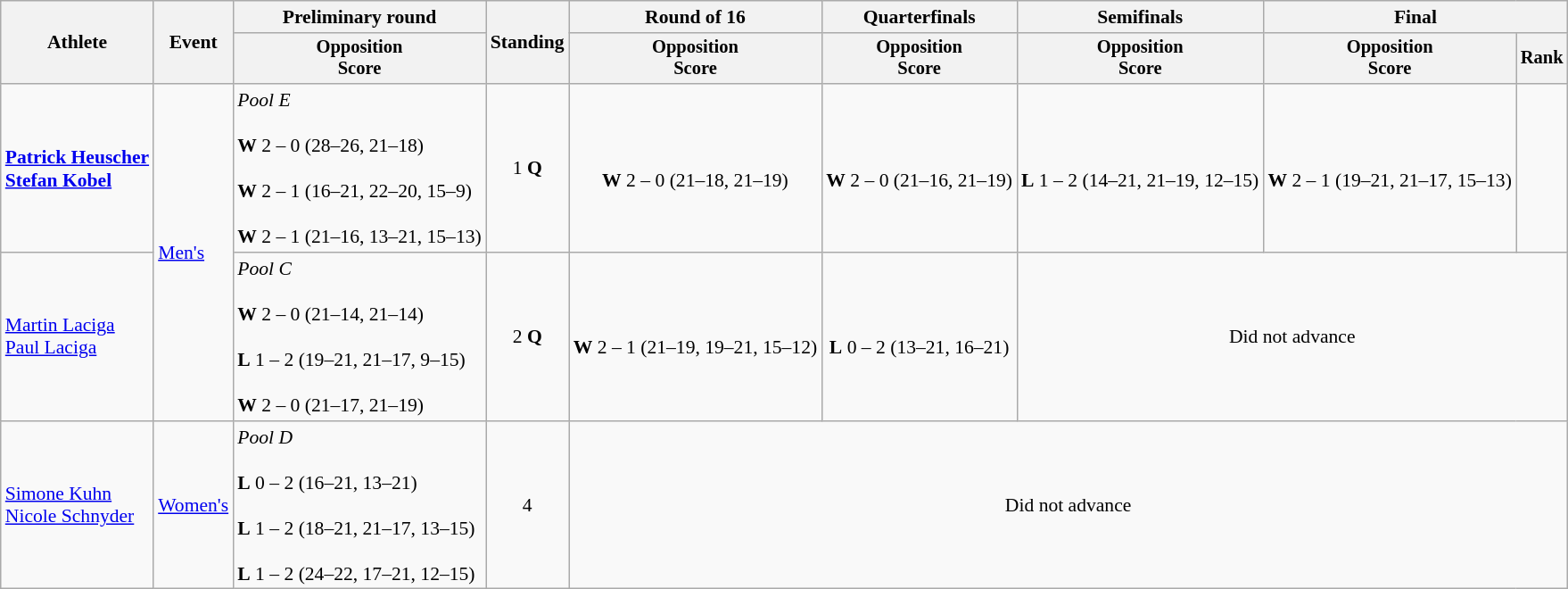<table class=wikitable style="font-size:90%">
<tr>
<th rowspan="2">Athlete</th>
<th rowspan="2">Event</th>
<th>Preliminary round</th>
<th rowspan="2">Standing</th>
<th>Round of 16</th>
<th>Quarterfinals</th>
<th>Semifinals</th>
<th colspan=2>Final</th>
</tr>
<tr style="font-size:95%">
<th>Opposition<br>Score</th>
<th>Opposition<br>Score</th>
<th>Opposition<br>Score</th>
<th>Opposition<br>Score</th>
<th>Opposition<br>Score</th>
<th>Rank</th>
</tr>
<tr align=center>
<td align=left><strong><a href='#'>Patrick Heuscher</a><br><a href='#'>Stefan Kobel</a></strong></td>
<td align=left rowspan=2><a href='#'>Men's</a></td>
<td align=left><em>Pool E</em><br><br><strong>W</strong> 2 – 0 (28–26, 21–18)<br><br><strong>W</strong> 2 – 1 (16–21, 22–20, 15–9)<br><br><strong>W</strong> 2 – 1 (21–16, 13–21, 15–13)</td>
<td>1 <strong>Q</strong></td>
<td><br><strong>W</strong> 2 – 0 (21–18, 21–19)</td>
<td><br><strong>W</strong> 2 – 0 (21–16, 21–19)</td>
<td><br><strong>L</strong> 1 – 2 (14–21, 21–19, 12–15)</td>
<td><br><strong>W</strong> 2 – 1 (19–21, 21–17, 15–13)</td>
<td></td>
</tr>
<tr align=center>
<td align=left><a href='#'>Martin Laciga</a><br><a href='#'>Paul Laciga</a></td>
<td align=left><em>Pool C</em><br><br><strong>W</strong> 2 – 0 (21–14, 21–14)<br><br><strong>L</strong> 1 – 2 (19–21, 21–17, 9–15)<br><br><strong>W</strong> 2 – 0 (21–17, 21–19)</td>
<td>2 <strong>Q</strong></td>
<td><br><strong>W</strong> 2 – 1 (21–19, 19–21, 15–12)</td>
<td><br><strong>L</strong> 0 – 2 (13–21, 16–21)</td>
<td colspan=3>Did not advance</td>
</tr>
<tr align=center>
<td align=left><a href='#'>Simone Kuhn</a><br><a href='#'>Nicole Schnyder</a></td>
<td align=left><a href='#'>Women's</a></td>
<td align=left><em>Pool D</em><br><br><strong>L</strong> 0 – 2 (16–21, 13–21)<br><br><strong>L</strong> 1 – 2 (18–21, 21–17, 13–15)<br><br><strong>L</strong> 1 – 2 (24–22, 17–21, 12–15)</td>
<td>4</td>
<td colspan=5>Did not advance</td>
</tr>
</table>
